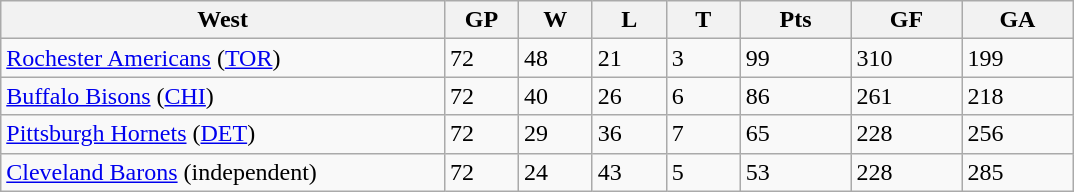<table class="wikitable">
<tr>
<th bgcolor="#DDDDFF" width="30%">West</th>
<th bgcolor="#DDDDFF" width="5%">GP</th>
<th bgcolor="#DDDDFF" width="5%">W</th>
<th bgcolor="#DDDDFF" width="5%">L</th>
<th bgcolor="#DDDDFF" width="5%">T</th>
<th bgcolor="#DDDDFF" width="7.5%">Pts</th>
<th bgcolor="#DDDDFF" width="7.5%">GF</th>
<th bgcolor="#DDDDFF" width="7.5%">GA</th>
</tr>
<tr>
<td><a href='#'>Rochester Americans</a> (<a href='#'>TOR</a>)</td>
<td>72</td>
<td>48</td>
<td>21</td>
<td>3</td>
<td>99</td>
<td>310</td>
<td>199</td>
</tr>
<tr>
<td><a href='#'>Buffalo Bisons</a> (<a href='#'>CHI</a>)</td>
<td>72</td>
<td>40</td>
<td>26</td>
<td>6</td>
<td>86</td>
<td>261</td>
<td>218</td>
</tr>
<tr>
<td><a href='#'>Pittsburgh Hornets</a> (<a href='#'>DET</a>)</td>
<td>72</td>
<td>29</td>
<td>36</td>
<td>7</td>
<td>65</td>
<td>228</td>
<td>256</td>
</tr>
<tr>
<td><a href='#'>Cleveland Barons</a> (independent)</td>
<td>72</td>
<td>24</td>
<td>43</td>
<td>5</td>
<td>53</td>
<td>228</td>
<td>285</td>
</tr>
</table>
